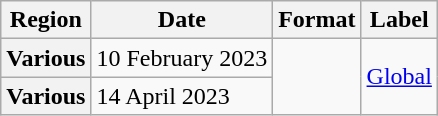<table class="wikitable plainrowheaders">
<tr>
<th scope="col">Region</th>
<th scope="col">Date</th>
<th scope="col">Format</th>
<th scope="col">Label</th>
</tr>
<tr>
<th scope="row">Various</th>
<td>10 February 2023</td>
<td rowspan="2"></td>
<td rowspan="2"><a href='#'>Global</a></td>
</tr>
<tr>
<th scope="row">Various</th>
<td>14 April 2023</td>
</tr>
</table>
